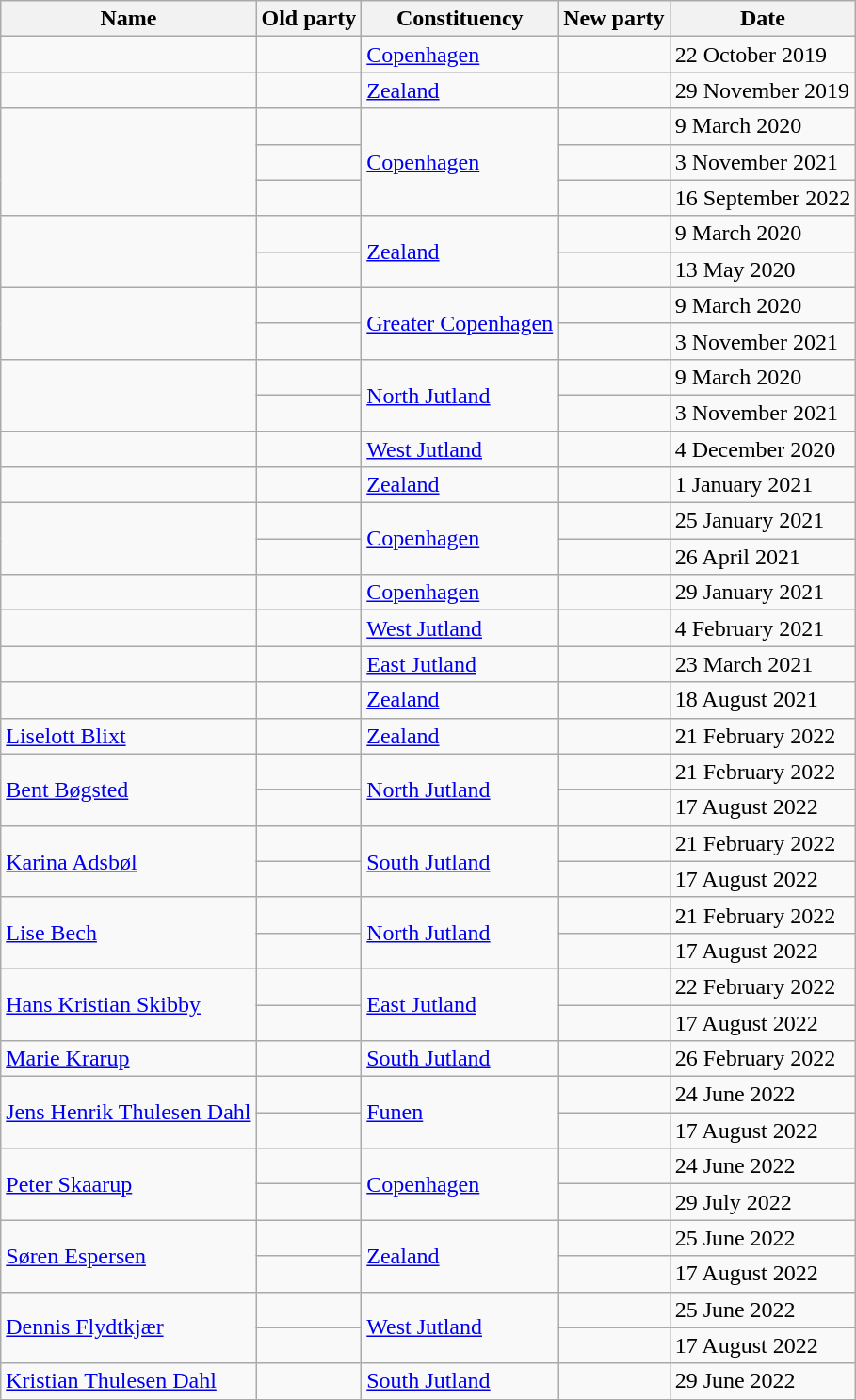<table class="wikitable sortable">
<tr>
<th>Name</th>
<th>Old party</th>
<th>Constituency</th>
<th>New party</th>
<th>Date</th>
</tr>
<tr>
<td></td>
<td data-sort-value="I" style="text-align: left;"></td>
<td><a href='#'>Copenhagen</a></td>
<td data-sort-value="ZZZZ" style="text-align: left;"></td>
<td>22 October 2019</td>
</tr>
<tr>
<td></td>
<td data-sort-value="V" style="text-align: left;"></td>
<td><a href='#'>Zealand</a></td>
<td data-sort-value="C" style="text-align: left;"></td>
<td>29 November 2019</td>
</tr>
<tr>
<td rowspan=3></td>
<td data-sort-value="ZB" style="text-align: left;"></td>
<td rowspan=3><a href='#'>Copenhagen</a></td>
<td data-sort-value="ZZZZ" style="text-align: left;"></td>
<td>9 March 2020</td>
</tr>
<tr>
<td data-sort-value="ZZZZ" style="text-align: left;"></td>
<td data-sort-value="Q" style="text-align: left;"></td>
<td>3 November 2021</td>
</tr>
<tr>
<td data-sort-value="Q" style="text-align: left;"></td>
<td data-sort-value="ZB" style="text-align: left;"></td>
<td>16 September 2022</td>
</tr>
<tr>
<td rowspan=2></td>
<td data-sort-value="ZB" style="text-align: left;"></td>
<td rowspan=2><a href='#'>Zealand</a></td>
<td data-sort-value="ZZZZ" style="text-align: left;"></td>
<td>9 March 2020</td>
</tr>
<tr>
<td data-sort-value="ZZZZ" style="text-align: left;"></td>
<td data-sort-value="F" style="text-align: left;"></td>
<td>13 May 2020</td>
</tr>
<tr>
<td rowspan=2></td>
<td data-sort-value="ZB" style="text-align: left;"></td>
<td rowspan=2><a href='#'>Greater Copenhagen</a></td>
<td data-sort-value="ZZZZ" style="text-align: left;"></td>
<td>9 March 2020</td>
</tr>
<tr>
<td data-sort-value="ZZZZ" style="text-align: left;"></td>
<td data-sort-value="Q" style="text-align: left;"></td>
<td>3 November 2021</td>
</tr>
<tr>
<td rowspan=2></td>
<td data-sort-value="ZB" style="text-align: left;"></td>
<td rowspan=2><a href='#'>North Jutland</a></td>
<td data-sort-value="ZZZZ" style="text-align: left;"></td>
<td>9 March 2020</td>
</tr>
<tr>
<td data-sort-value="ZZZZ" style="text-align: left;"></td>
<td data-sort-value="Q" style="text-align: left;"></td>
<td>3 November 2021</td>
</tr>
<tr>
<td></td>
<td data-sort-value="C" style="text-align: left;"></td>
<td><a href='#'>West Jutland</a></td>
<td data-sort-value="ZZZZ" style="text-align: left;"></td>
<td>4 December 2020</td>
</tr>
<tr>
<td></td>
<td data-sort-value="V" style="text-align: left;"></td>
<td><a href='#'>Zealand</a></td>
<td data-sort-value="ZZZZ" style="text-align: left;"></td>
<td>1 January 2021</td>
</tr>
<tr>
<td rowspan=2></td>
<td data-sort-value="B" style="text-align: left;"></td>
<td rowspan=2><a href='#'>Copenhagen</a></td>
<td data-sort-value="ZZZZ" style="text-align: left;"></td>
<td>25 January 2021</td>
</tr>
<tr>
<td data-sort-value="ZZZZ" style="text-align: left;"></td>
<td data-sort-value="K" style="text-align: left;"></td>
<td>26 April 2021</td>
</tr>
<tr>
<td></td>
<td data-sort-value="B" style="text-align: left;"></td>
<td><a href='#'>Copenhagen</a></td>
<td data-sort-value="A" style="text-align: left;"></td>
<td>29 January 2021</td>
</tr>
<tr>
<td></td>
<td data-sort-value="V" style="text-align: left;"></td>
<td><a href='#'>West Jutland</a></td>
<td data-sort-value="ZZZZ" style="text-align: left;"></td>
<td>4 February 2021</td>
</tr>
<tr>
<td></td>
<td data-sort-value="V" style="text-align: left;"></td>
<td><a href='#'>East Jutland</a></td>
<td data-sort-value="C" style="text-align: left;"></td>
<td>23 March 2021</td>
</tr>
<tr>
<td></td>
<td data-sort-value="C" style="text-align: left;"></td>
<td><a href='#'>Zealand</a></td>
<td data-sort-value="ZZZZ" style="text-align: left;"></td>
<td>18 August 2021</td>
</tr>
<tr>
<td><a href='#'>Liselott Blixt</a></td>
<td data-sort-value="O" style="text-align: left;"></td>
<td><a href='#'>Zealand</a></td>
<td data-sort-value="ZZZZ" style="text-align: left;"></td>
<td>21 February 2022</td>
</tr>
<tr>
<td rowspan=2><a href='#'>Bent Bøgsted</a></td>
<td data-sort-value="O" style="text-align: left;"></td>
<td rowspan=2><a href='#'>North Jutland</a></td>
<td data-sort-value="ZZZZ" style="text-align: left;"></td>
<td>21 February 2022</td>
</tr>
<tr>
<td data-sort-value="ZZZZ" style="text-align: left;"></td>
<td data-sort-value="Æ" style="text-align: left;"></td>
<td>17 August 2022</td>
</tr>
<tr>
<td rowspan=2><a href='#'>Karina Adsbøl</a></td>
<td data-sort-value="O" style="text-align: left;"></td>
<td rowspan=2><a href='#'>South Jutland</a></td>
<td data-sort-value="ZZZZ" style="text-align: left;"></td>
<td>21 February 2022</td>
</tr>
<tr>
<td data-sort-value="ZZZZ" style="text-align: left;"></td>
<td data-sort-value="Æ" style="text-align: left;"></td>
<td>17 August 2022</td>
</tr>
<tr>
<td rowspan=2><a href='#'>Lise Bech</a></td>
<td data-sort-value="O" style="text-align: left;"></td>
<td rowspan=2><a href='#'>North Jutland</a></td>
<td data-sort-value="ZZZZ" style="text-align: left;"></td>
<td>21 February 2022</td>
</tr>
<tr>
<td data-sort-value="ZZZZ" style="text-align: left;"></td>
<td data-sort-value="Æ" style="text-align: left;"></td>
<td>17 August 2022</td>
</tr>
<tr>
<td rowspan=2><a href='#'>Hans Kristian Skibby</a></td>
<td data-sort-value="O" style="text-align: left;"></td>
<td rowspan=2><a href='#'>East Jutland</a></td>
<td data-sort-value="ZZZZ" style="text-align: left;"></td>
<td>22 February 2022</td>
</tr>
<tr>
<td data-sort-value="ZZZZ" style="text-align: left;"></td>
<td data-sort-value="Æ" style="text-align: left;"></td>
<td>17 August 2022</td>
</tr>
<tr>
<td><a href='#'>Marie Krarup</a></td>
<td></td>
<td><a href='#'>South Jutland</a></td>
<td></td>
<td>26 February 2022</td>
</tr>
<tr>
<td rowspan=2><a href='#'>Jens Henrik Thulesen Dahl</a></td>
<td></td>
<td rowspan=2><a href='#'>Funen</a></td>
<td></td>
<td>24 June 2022</td>
</tr>
<tr>
<td data-sort-value="ZZZZ" style="text-align: left;"></td>
<td data-sort-value="Æ" style="text-align: left;"></td>
<td>17 August 2022</td>
</tr>
<tr>
<td rowspan=2><a href='#'>Peter Skaarup</a></td>
<td></td>
<td rowspan=2><a href='#'>Copenhagen</a></td>
<td></td>
<td>24 June 2022</td>
</tr>
<tr>
<td data-sort-value="ZZZZ" style="text-align: left;"></td>
<td data-sort-value="Æ" style="text-align: left;"></td>
<td>29 July 2022</td>
</tr>
<tr>
<td rowspan=2><a href='#'>Søren Espersen</a></td>
<td></td>
<td rowspan=2><a href='#'>Zealand</a></td>
<td></td>
<td>25 June 2022</td>
</tr>
<tr>
<td data-sort-value="ZZZZ" style="text-align: left;"></td>
<td data-sort-value="Æ" style="text-align: left;"></td>
<td>17 August 2022</td>
</tr>
<tr>
<td rowspan=2><a href='#'>Dennis Flydtkjær</a></td>
<td></td>
<td rowspan=2><a href='#'>West Jutland</a></td>
<td></td>
<td>25 June 2022</td>
</tr>
<tr>
<td data-sort-value="ZZZZ" style="text-align: left;"></td>
<td data-sort-value="Æ" style="text-align: left;"></td>
<td>17 August 2022</td>
</tr>
<tr>
<td><a href='#'>Kristian Thulesen Dahl</a></td>
<td></td>
<td><a href='#'>South Jutland</a></td>
<td></td>
<td>29 June 2022</td>
</tr>
<tr>
</tr>
</table>
